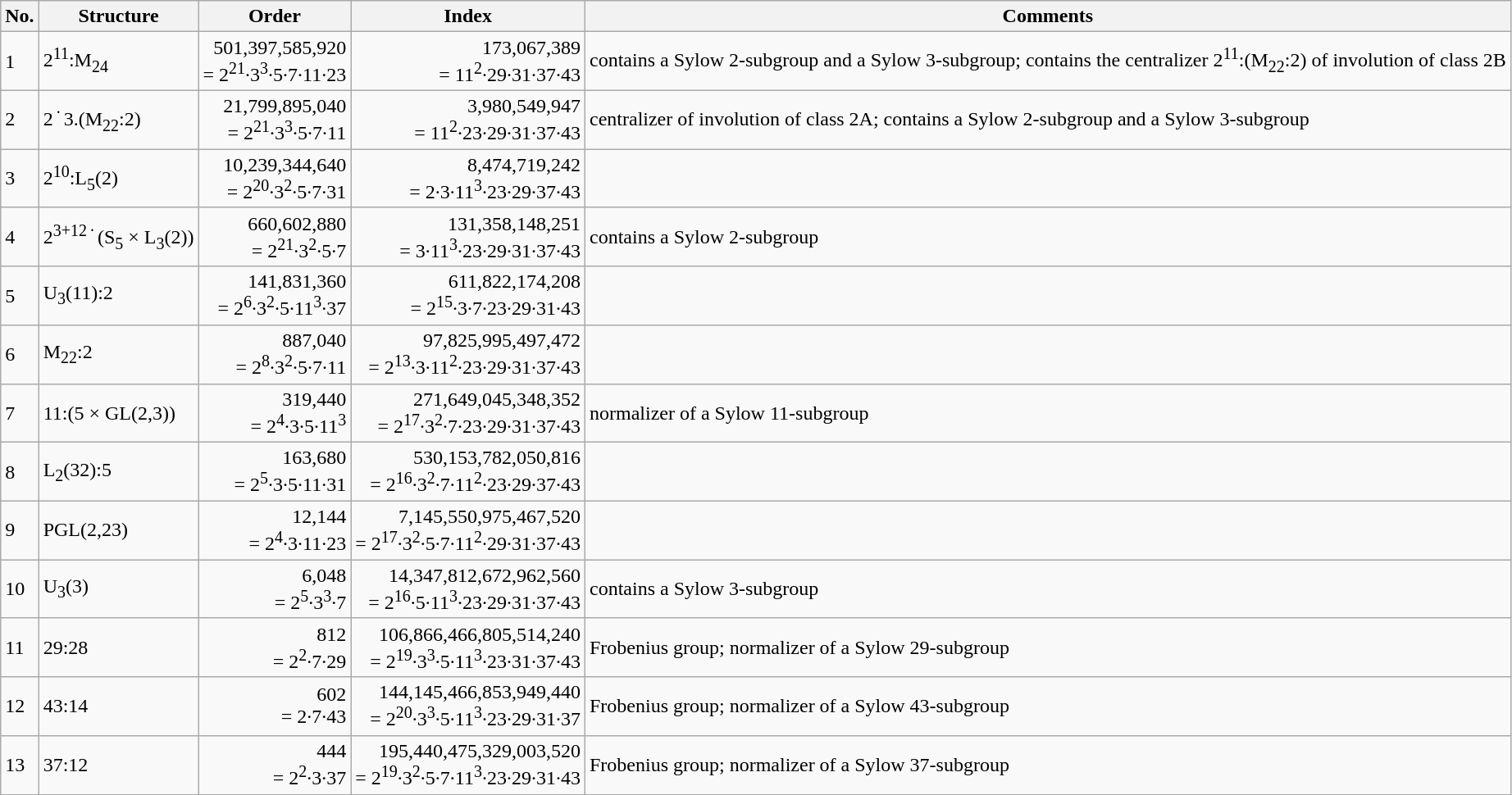<table class="wikitable">
<tr>
<th>No.</th>
<th>Structure</th>
<th>Order</th>
<th>Index</th>
<th>Comments</th>
</tr>
<tr>
<td>1</td>
<td>2<sup>11</sup>:M<sub>24</sub></td>
<td align=right>501,397,585,920<br>= 2<sup>21</sup>·3<sup>3</sup>·5·7·11·23</td>
<td align=right>173,067,389<br>= 11<sup>2</sup>·29·31·37·43</td>
<td>contains a Sylow 2-subgroup and a Sylow 3-subgroup; contains the centralizer 2<sup>11</sup>:(M<sub>22</sub>:2) of involution of class 2B</td>
</tr>
<tr>
<td>2</td>
<td>2<sup> · </sup>3.(M<sub>22</sub>:2)</td>
<td align=right>21,799,895,040 <br>= 2<sup>21</sup>·3<sup>3</sup>·5·7·11</td>
<td align=right>3,980,549,947<br>= 11<sup>2</sup>·23·29·31·37·43</td>
<td>centralizer of involution of class 2A; contains a Sylow 2-subgroup and a Sylow 3-subgroup</td>
</tr>
<tr>
<td>3</td>
<td>2<sup>10</sup>:L<sub>5</sub>(2)</td>
<td align=right>10,239,344,640 <br>= 2<sup>20</sup>·3<sup>2</sup>·5·7·31</td>
<td align=right>8,474,719,242<br>= 2·3·11<sup>3</sup>·23·29·37·43</td>
<td></td>
</tr>
<tr>
<td>4</td>
<td>2<sup>3+12 · </sup>(S<sub>5</sub> × L<sub>3</sub>(2))</td>
<td align=right>660,602,880    <br>= 2<sup>21</sup>·3<sup>2</sup>·5·7</td>
<td align=right>131,358,148,251<br>= 3·11<sup>3</sup>·23·29·31·37·43</td>
<td>contains a Sylow 2-subgroup</td>
</tr>
<tr>
<td>5</td>
<td>U<sub>3</sub>(11):2</td>
<td align=right>141,831,360    <br>= 2<sup>6</sup>·3<sup>2</sup>·5·11<sup>3</sup>·37</td>
<td align=right>611,822,174,208<br>= 2<sup>15</sup>·3·7·23·29·31·43</td>
<td></td>
</tr>
<tr>
<td>6</td>
<td>M<sub>22</sub>:2</td>
<td align=right>887,040        <br>= 2<sup>8</sup>·3<sup>2</sup>·5·7·11</td>
<td align=right>97,825,995,497,472<br>= 2<sup>13</sup>·3·11<sup>2</sup>·23·29·31·37·43</td>
<td></td>
</tr>
<tr>
<td>7</td>
<td>11:(5 × GL(2,3))</td>
<td align=right>319,440        <br>= 2<sup>4</sup>·3·5·11<sup>3</sup></td>
<td align=right>271,649,045,348,352<br>= 2<sup>17</sup>·3<sup>2</sup>·7·23·29·31·37·43</td>
<td>normalizer of a Sylow 11-subgroup</td>
</tr>
<tr>
<td>8</td>
<td>L<sub>2</sub>(32):5</td>
<td align=right>163,680        <br>= 2<sup>5</sup>·3·5·11·31</td>
<td align=right>530,153,782,050,816<br>= 2<sup>16</sup>·3<sup>2</sup>·7·11<sup>2</sup>·23·29·37·43</td>
<td></td>
</tr>
<tr>
<td>9</td>
<td>PGL(2,23)</td>
<td align=right>12,144         <br>= 2<sup>4</sup>·3·11·23</td>
<td align=right>7,145,550,975,467,520<br>= 2<sup>17</sup>·3<sup>2</sup>·5·7·11<sup>2</sup>·29·31·37·43</td>
<td></td>
</tr>
<tr>
<td>10</td>
<td>U<sub>3</sub>(3)</td>
<td align=right>6,048          <br>= 2<sup>5</sup>·3<sup>3</sup>·7</td>
<td align=right>14,347,812,672,962,560<br>= 2<sup>16</sup>·5·11<sup>3</sup>·23·29·31·37·43</td>
<td>contains a Sylow 3-subgroup</td>
</tr>
<tr>
<td>11</td>
<td>29:28</td>
<td align=right>812            <br>= 2<sup>2</sup>·7·29</td>
<td align=right>106,866,466,805,514,240<br>= 2<sup>19</sup>·3<sup>3</sup>·5·11<sup>3</sup>·23·31·37·43</td>
<td>Frobenius group; normalizer of a Sylow 29-subgroup</td>
</tr>
<tr>
<td>12</td>
<td>43:14</td>
<td align=right>602            <br>= 2·7·43</td>
<td align=right>144,145,466,853,949,440<br>= 2<sup>20</sup>·3<sup>3</sup>·5·11<sup>3</sup>·23·29·31·37</td>
<td>Frobenius group; normalizer of a Sylow 43-subgroup</td>
</tr>
<tr>
<td>13</td>
<td>37:12</td>
<td align=right>444            <br>= 2<sup>2</sup>·3·37</td>
<td align=right>195,440,475,329,003,520<br>= 2<sup>19</sup>·3<sup>2</sup>·5·7·11<sup>3</sup>·23·29·31·43</td>
<td>Frobenius group; normalizer of a Sylow 37-subgroup</td>
</tr>
</table>
